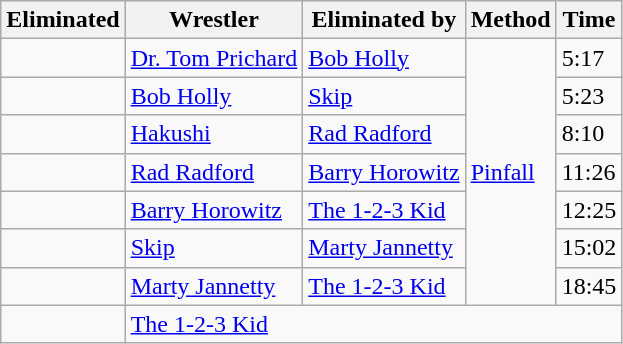<table class="wikitable sortable">
<tr>
<th>Eliminated</th>
<th>Wrestler</th>
<th>Eliminated by</th>
<th>Method</th>
<th>Time</th>
</tr>
<tr>
<td></td>
<td><a href='#'>Dr. Tom Prichard</a></td>
<td><a href='#'>Bob Holly</a></td>
<td rowspan=7><a href='#'>Pinfall</a></td>
<td>5:17</td>
</tr>
<tr>
<td></td>
<td><a href='#'>Bob Holly</a></td>
<td><a href='#'>Skip</a></td>
<td>5:23</td>
</tr>
<tr>
<td></td>
<td><a href='#'>Hakushi</a></td>
<td><a href='#'>Rad Radford</a></td>
<td>8:10</td>
</tr>
<tr>
<td></td>
<td><a href='#'>Rad Radford</a></td>
<td><a href='#'>Barry Horowitz</a></td>
<td>11:26</td>
</tr>
<tr>
<td></td>
<td><a href='#'>Barry Horowitz</a></td>
<td><a href='#'>The 1-2-3 Kid</a></td>
<td>12:25</td>
</tr>
<tr>
<td></td>
<td><a href='#'>Skip</a></td>
<td><a href='#'>Marty Jannetty</a></td>
<td>15:02</td>
</tr>
<tr>
<td></td>
<td><a href='#'>Marty Jannetty</a></td>
<td><a href='#'>The 1-2-3 Kid</a></td>
<td>18:45</td>
</tr>
<tr>
<td></td>
<td colspan="4"><a href='#'>The 1-2-3 Kid</a></td>
</tr>
</table>
